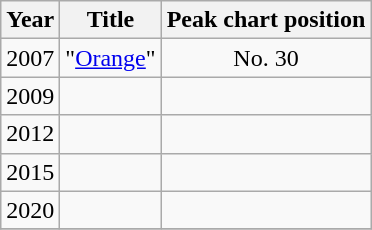<table class="wikitable">
<tr>
<th>Year</th>
<th>Title</th>
<th>Peak chart position</th>
</tr>
<tr>
<td>2007</td>
<td>"<a href='#'>Orange</a>"</td>
<td style="text-align:center;"> No. 30</td>
</tr>
<tr>
<td>2009</td>
<td></td>
<td style="text-align:center;"></td>
</tr>
<tr>
<td>2012</td>
<td></td>
<td style="text-align:center;"></td>
</tr>
<tr>
<td>2015</td>
<td></td>
<td style="text-align:center;"></td>
</tr>
<tr>
<td>2020</td>
<td></td>
<td style="text-align:center;"></td>
</tr>
<tr>
</tr>
</table>
